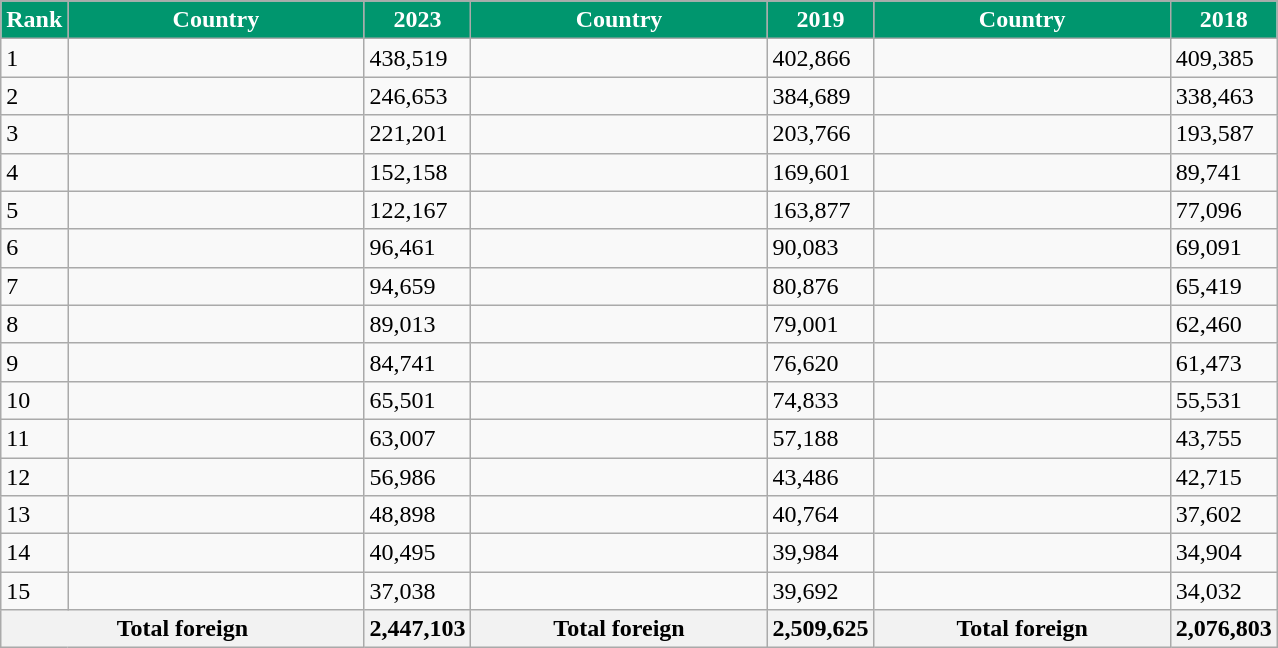<table class="wikitable">
<tr>
</tr>
<tr style="color:white;">
<th style="width:5px; background:#00966E;">Rank</th>
<th style="width:190px; background:#00966E;">Country</th>
<th style="width:50px; background:#00966E;">2023</th>
<th style="width:190px; background:#00966E;">Country</th>
<th style="width:50px; background:#00966E;">2019</th>
<th style="width:190px; background:#00966E;">Country</th>
<th style="width:50px; background:#00966E;">2018</th>
</tr>
<tr>
<td>1</td>
<td></td>
<td>438,519</td>
<td></td>
<td>402,866</td>
<td></td>
<td>409,385</td>
</tr>
<tr>
<td>2</td>
<td></td>
<td>246,653</td>
<td></td>
<td>384,689</td>
<td></td>
<td>338,463</td>
</tr>
<tr>
<td>3</td>
<td></td>
<td>221,201</td>
<td></td>
<td>203,766</td>
<td></td>
<td>193,587</td>
</tr>
<tr>
<td>4</td>
<td></td>
<td>152,158</td>
<td></td>
<td>169,601</td>
<td></td>
<td>89,741</td>
</tr>
<tr>
<td>5</td>
<td></td>
<td>122,167</td>
<td></td>
<td>163,877</td>
<td></td>
<td>77,096</td>
</tr>
<tr>
<td>6</td>
<td></td>
<td>96,461</td>
<td></td>
<td>90,083</td>
<td></td>
<td>69,091</td>
</tr>
<tr>
<td>7</td>
<td></td>
<td>94,659</td>
<td></td>
<td>80,876</td>
<td></td>
<td>65,419</td>
</tr>
<tr>
<td>8</td>
<td></td>
<td>89,013</td>
<td></td>
<td>79,001</td>
<td></td>
<td>62,460</td>
</tr>
<tr>
<td>9</td>
<td></td>
<td>84,741</td>
<td></td>
<td>76,620</td>
<td></td>
<td>61,473</td>
</tr>
<tr>
<td>10</td>
<td></td>
<td>65,501</td>
<td></td>
<td>74,833</td>
<td></td>
<td>55,531</td>
</tr>
<tr>
<td>11</td>
<td></td>
<td>63,007</td>
<td></td>
<td>57,188</td>
<td></td>
<td>43,755</td>
</tr>
<tr>
<td>12</td>
<td></td>
<td>56,986</td>
<td></td>
<td>43,486</td>
<td></td>
<td>42,715</td>
</tr>
<tr>
<td>13</td>
<td></td>
<td>48,898</td>
<td></td>
<td>40,764</td>
<td></td>
<td>37,602</td>
</tr>
<tr>
<td>14</td>
<td></td>
<td>40,495</td>
<td></td>
<td>39,984</td>
<td></td>
<td>34,904</td>
</tr>
<tr>
<td>15</td>
<td></td>
<td>37,038</td>
<td></td>
<td>39,692</td>
<td></td>
<td>34,032</td>
</tr>
<tr>
<th colspan=2>Total foreign</th>
<th>2,447,103</th>
<th>Total foreign</th>
<th>2,509,625</th>
<th>Total foreign</th>
<th>2,076,803</th>
</tr>
</table>
